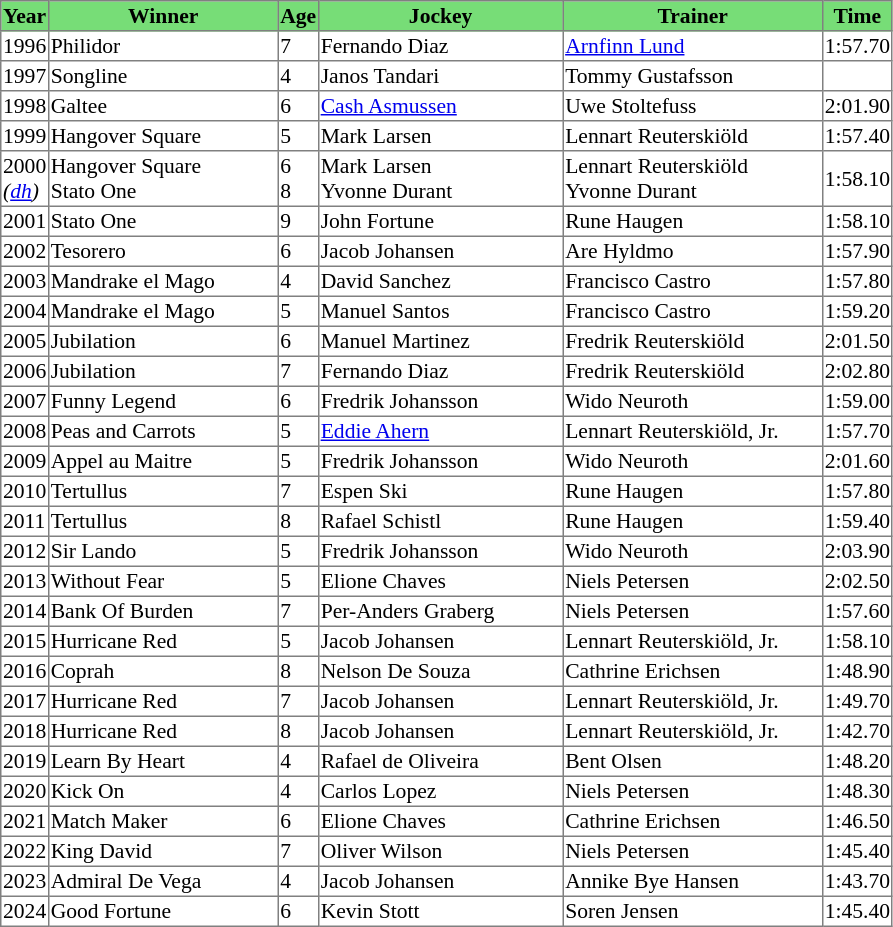<table class = "sortable" | border="1" style="border-collapse: collapse; font-size:90%">
<tr bgcolor="#77dd77" align="center">
<th>Year</th>
<th>Winner</th>
<th>Age</th>
<th>Jockey</th>
<th>Trainer</th>
<th>Time</th>
</tr>
<tr>
<td>1996</td>
<td width=150px>Philidor</td>
<td>7</td>
<td width=160px>Fernando Diaz</td>
<td width=170px><a href='#'>Arnfinn Lund</a></td>
<td>1:57.70</td>
</tr>
<tr>
<td>1997</td>
<td>Songline</td>
<td>4</td>
<td>Janos Tandari</td>
<td>Tommy Gustafsson</td>
<td></td>
</tr>
<tr>
<td>1998</td>
<td>Galtee</td>
<td>6</td>
<td><a href='#'>Cash Asmussen</a></td>
<td>Uwe Stoltefuss</td>
<td>2:01.90</td>
</tr>
<tr>
<td>1999</td>
<td>Hangover Square</td>
<td>5</td>
<td>Mark Larsen</td>
<td>Lennart Reuterskiöld</td>
<td>1:57.40</td>
</tr>
<tr>
<td>2000<br><em>(<a href='#'>dh</a>)</em></td>
<td>Hangover Square<br>Stato One</td>
<td>6<br>8</td>
<td>Mark Larsen<br>Yvonne Durant</td>
<td>Lennart Reuterskiöld<br>Yvonne Durant</td>
<td>1:58.10</td>
</tr>
<tr>
<td>2001</td>
<td>Stato One</td>
<td>9</td>
<td>John Fortune</td>
<td>Rune Haugen</td>
<td>1:58.10</td>
</tr>
<tr>
<td>2002</td>
<td>Tesorero</td>
<td>6</td>
<td>Jacob Johansen</td>
<td>Are Hyldmo</td>
<td>1:57.90</td>
</tr>
<tr>
<td>2003</td>
<td>Mandrake el Mago</td>
<td>4</td>
<td>David Sanchez</td>
<td>Francisco Castro</td>
<td>1:57.80</td>
</tr>
<tr>
<td>2004</td>
<td>Mandrake el Mago</td>
<td>5</td>
<td>Manuel Santos</td>
<td>Francisco Castro</td>
<td>1:59.20</td>
</tr>
<tr>
<td>2005</td>
<td>Jubilation</td>
<td>6</td>
<td>Manuel Martinez</td>
<td>Fredrik Reuterskiöld</td>
<td>2:01.50</td>
</tr>
<tr>
<td>2006</td>
<td>Jubilation</td>
<td>7</td>
<td>Fernando Diaz</td>
<td>Fredrik Reuterskiöld</td>
<td>2:02.80</td>
</tr>
<tr>
<td>2007</td>
<td>Funny Legend</td>
<td>6</td>
<td>Fredrik Johansson</td>
<td>Wido Neuroth</td>
<td>1:59.00</td>
</tr>
<tr>
<td>2008</td>
<td>Peas and Carrots</td>
<td>5</td>
<td><a href='#'>Eddie Ahern</a></td>
<td>Lennart Reuterskiöld, Jr.</td>
<td>1:57.70</td>
</tr>
<tr>
<td>2009</td>
<td>Appel au Maitre</td>
<td>5</td>
<td>Fredrik Johansson</td>
<td>Wido Neuroth</td>
<td>2:01.60</td>
</tr>
<tr>
<td>2010</td>
<td>Tertullus</td>
<td>7</td>
<td>Espen Ski</td>
<td>Rune Haugen</td>
<td>1:57.80</td>
</tr>
<tr>
<td>2011</td>
<td>Tertullus</td>
<td>8</td>
<td>Rafael Schistl</td>
<td>Rune Haugen</td>
<td>1:59.40</td>
</tr>
<tr>
<td>2012</td>
<td>Sir Lando</td>
<td>5</td>
<td>Fredrik Johansson</td>
<td>Wido Neuroth</td>
<td>2:03.90</td>
</tr>
<tr>
<td>2013</td>
<td>Without Fear</td>
<td>5</td>
<td>Elione Chaves</td>
<td>Niels Petersen</td>
<td>2:02.50</td>
</tr>
<tr>
<td>2014</td>
<td>Bank Of Burden</td>
<td>7</td>
<td>Per-Anders Graberg</td>
<td>Niels Petersen</td>
<td>1:57.60</td>
</tr>
<tr>
<td>2015</td>
<td>Hurricane Red</td>
<td>5</td>
<td>Jacob Johansen</td>
<td>Lennart Reuterskiöld, Jr.</td>
<td>1:58.10</td>
</tr>
<tr>
<td>2016</td>
<td>Coprah</td>
<td>8</td>
<td>Nelson De Souza</td>
<td>Cathrine Erichsen</td>
<td>1:48.90</td>
</tr>
<tr>
<td>2017</td>
<td>Hurricane Red</td>
<td>7</td>
<td>Jacob Johansen</td>
<td>Lennart Reuterskiöld, Jr.</td>
<td>1:49.70</td>
</tr>
<tr>
<td>2018</td>
<td>Hurricane Red</td>
<td>8</td>
<td>Jacob Johansen</td>
<td>Lennart Reuterskiöld, Jr.</td>
<td>1:42.70</td>
</tr>
<tr>
<td>2019</td>
<td>Learn By Heart</td>
<td>4</td>
<td>Rafael de Oliveira</td>
<td>Bent Olsen</td>
<td>1:48.20</td>
</tr>
<tr>
<td>2020</td>
<td>Kick On</td>
<td>4</td>
<td>Carlos Lopez</td>
<td>Niels Petersen</td>
<td>1:48.30</td>
</tr>
<tr>
<td>2021</td>
<td>Match Maker</td>
<td>6</td>
<td>Elione Chaves</td>
<td>Cathrine Erichsen</td>
<td>1:46.50</td>
</tr>
<tr>
<td>2022</td>
<td>King David</td>
<td>7</td>
<td>Oliver Wilson</td>
<td>Niels Petersen</td>
<td>1:45.40</td>
</tr>
<tr>
<td>2023</td>
<td>Admiral De Vega</td>
<td>4</td>
<td>Jacob Johansen</td>
<td>Annike Bye Hansen</td>
<td>1:43.70</td>
</tr>
<tr>
<td>2024</td>
<td>Good Fortune</td>
<td>6</td>
<td>Kevin Stott</td>
<td>Soren Jensen</td>
<td>1:45.40</td>
</tr>
</table>
